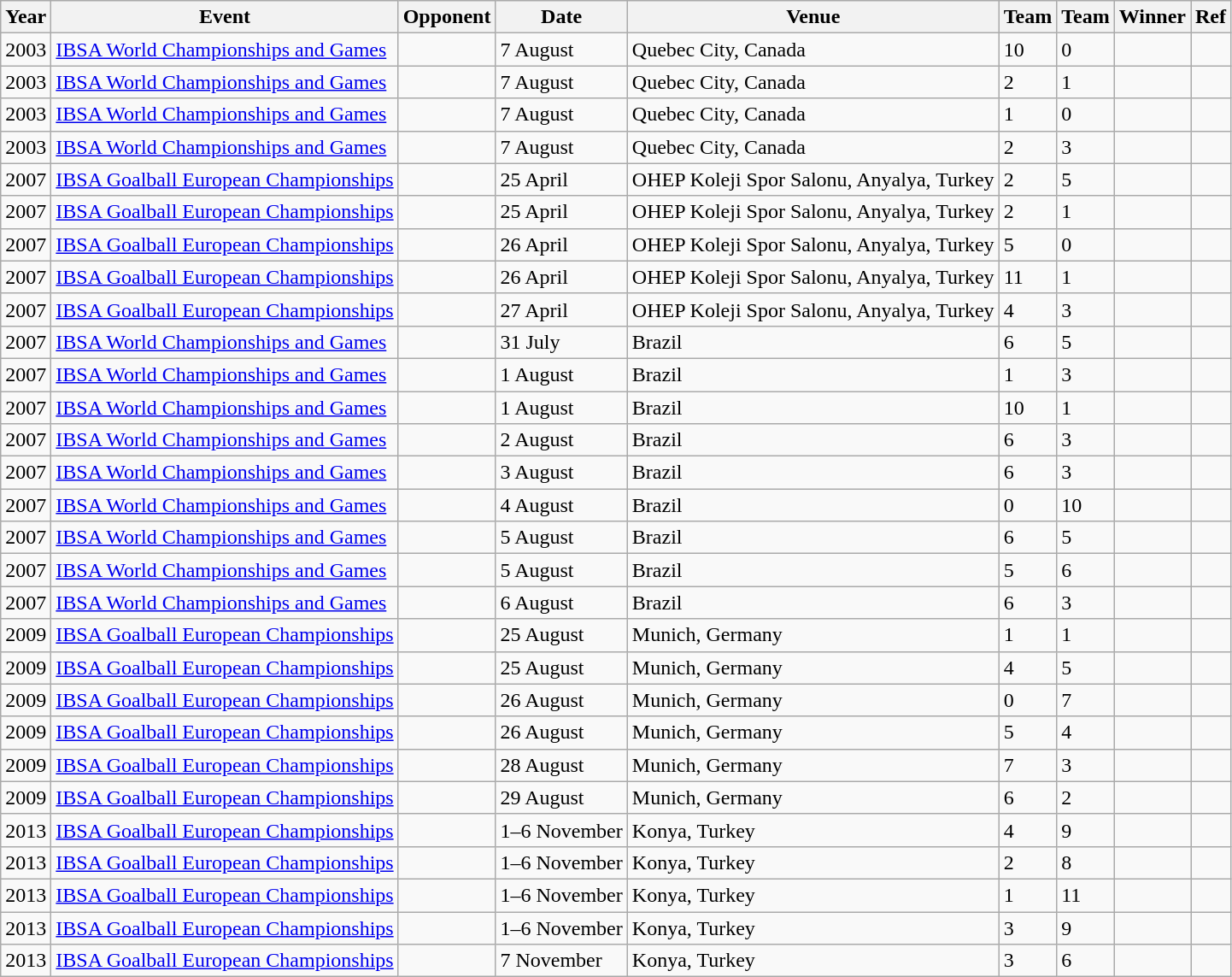<table class="wikitable">
<tr>
<th>Year</th>
<th>Event</th>
<th>Opponent</th>
<th>Date</th>
<th>Venue</th>
<th>Team</th>
<th>Team</th>
<th>Winner</th>
<th>Ref</th>
</tr>
<tr --->
<td>2003</td>
<td><a href='#'>IBSA World Championships and Games</a></td>
<td></td>
<td>7 August</td>
<td>Quebec City, Canada</td>
<td>10</td>
<td>0</td>
<td></td>
<td></td>
</tr>
<tr --->
<td>2003</td>
<td><a href='#'>IBSA World Championships and Games</a></td>
<td></td>
<td>7 August</td>
<td>Quebec City, Canada</td>
<td>2</td>
<td>1</td>
<td></td>
<td></td>
</tr>
<tr --->
<td>2003</td>
<td><a href='#'>IBSA World Championships and Games</a></td>
<td></td>
<td>7 August</td>
<td>Quebec City, Canada</td>
<td>1</td>
<td>0</td>
<td></td>
<td></td>
</tr>
<tr --->
<td>2003</td>
<td><a href='#'>IBSA World Championships and Games</a></td>
<td></td>
<td>7 August</td>
<td>Quebec City, Canada</td>
<td>2</td>
<td>3</td>
<td></td>
<td></td>
</tr>
<tr --->
<td>2007</td>
<td><a href='#'>IBSA Goalball European Championships</a></td>
<td></td>
<td>25 April</td>
<td>OHEP Koleji Spor Salonu, Anyalya, Turkey</td>
<td>2</td>
<td>5</td>
<td></td>
<td></td>
</tr>
<tr --->
<td>2007</td>
<td><a href='#'>IBSA Goalball European Championships</a></td>
<td></td>
<td>25 April</td>
<td>OHEP Koleji Spor Salonu, Anyalya, Turkey</td>
<td>2</td>
<td>1</td>
<td></td>
<td></td>
</tr>
<tr --->
<td>2007</td>
<td><a href='#'>IBSA Goalball European Championships</a></td>
<td></td>
<td>26 April</td>
<td>OHEP Koleji Spor Salonu, Anyalya, Turkey</td>
<td>5</td>
<td>0</td>
<td></td>
<td></td>
</tr>
<tr --->
<td>2007</td>
<td><a href='#'>IBSA Goalball European Championships</a></td>
<td></td>
<td>26 April</td>
<td>OHEP Koleji Spor Salonu, Anyalya, Turkey</td>
<td>11</td>
<td>1</td>
<td></td>
<td></td>
</tr>
<tr --->
<td>2007</td>
<td><a href='#'>IBSA Goalball European Championships</a></td>
<td></td>
<td>27 April</td>
<td>OHEP Koleji Spor Salonu, Anyalya, Turkey</td>
<td>4</td>
<td>3</td>
<td></td>
<td></td>
</tr>
<tr --->
<td>2007</td>
<td><a href='#'>IBSA World Championships and Games</a></td>
<td></td>
<td>31 July</td>
<td>Brazil</td>
<td>6</td>
<td>5</td>
<td></td>
<td></td>
</tr>
<tr --->
<td>2007</td>
<td><a href='#'>IBSA World Championships and Games</a></td>
<td></td>
<td>1 August</td>
<td>Brazil</td>
<td>1</td>
<td>3</td>
<td></td>
<td></td>
</tr>
<tr --->
<td>2007</td>
<td><a href='#'>IBSA World Championships and Games</a></td>
<td></td>
<td>1 August</td>
<td>Brazil</td>
<td>10</td>
<td>1</td>
<td></td>
<td></td>
</tr>
<tr --->
<td>2007</td>
<td><a href='#'>IBSA World Championships and Games</a></td>
<td></td>
<td>2 August</td>
<td>Brazil</td>
<td>6</td>
<td>3</td>
<td></td>
<td></td>
</tr>
<tr --->
<td>2007</td>
<td><a href='#'>IBSA World Championships and Games</a></td>
<td></td>
<td>3 August</td>
<td>Brazil</td>
<td>6</td>
<td>3</td>
<td></td>
<td></td>
</tr>
<tr --->
<td>2007</td>
<td><a href='#'>IBSA World Championships and Games</a></td>
<td></td>
<td>4 August</td>
<td>Brazil</td>
<td>0</td>
<td>10</td>
<td></td>
<td></td>
</tr>
<tr --->
<td>2007</td>
<td><a href='#'>IBSA World Championships and Games</a></td>
<td></td>
<td>5 August</td>
<td>Brazil</td>
<td>6</td>
<td>5</td>
<td></td>
<td></td>
</tr>
<tr --->
<td>2007</td>
<td><a href='#'>IBSA World Championships and Games</a></td>
<td></td>
<td>5 August</td>
<td>Brazil</td>
<td>5</td>
<td>6</td>
<td></td>
<td></td>
</tr>
<tr --->
<td>2007</td>
<td><a href='#'>IBSA World Championships and Games</a></td>
<td></td>
<td>6 August</td>
<td>Brazil</td>
<td>6</td>
<td>3</td>
<td></td>
<td></td>
</tr>
<tr --->
<td>2009</td>
<td><a href='#'>IBSA Goalball European Championships</a></td>
<td></td>
<td>25 August</td>
<td>Munich, Germany</td>
<td>1</td>
<td>1</td>
<td></td>
<td></td>
</tr>
<tr --->
<td>2009</td>
<td><a href='#'>IBSA Goalball European Championships</a></td>
<td></td>
<td>25 August</td>
<td>Munich, Germany</td>
<td>4</td>
<td>5</td>
<td></td>
<td></td>
</tr>
<tr --->
<td>2009</td>
<td><a href='#'>IBSA Goalball European Championships</a></td>
<td></td>
<td>26 August</td>
<td>Munich, Germany</td>
<td>0</td>
<td>7</td>
<td></td>
<td></td>
</tr>
<tr --->
<td>2009</td>
<td><a href='#'>IBSA Goalball European Championships</a></td>
<td></td>
<td>26 August</td>
<td>Munich, Germany</td>
<td>5</td>
<td>4</td>
<td></td>
<td></td>
</tr>
<tr --->
<td>2009</td>
<td><a href='#'>IBSA Goalball European Championships</a></td>
<td></td>
<td>28 August</td>
<td>Munich, Germany</td>
<td>7</td>
<td>3</td>
<td></td>
<td></td>
</tr>
<tr --->
<td>2009</td>
<td><a href='#'>IBSA Goalball European Championships</a></td>
<td></td>
<td>29 August</td>
<td>Munich, Germany</td>
<td>6</td>
<td>2</td>
<td></td>
<td></td>
</tr>
<tr --->
<td>2013</td>
<td><a href='#'>IBSA Goalball European Championships</a></td>
<td></td>
<td>1–6 November</td>
<td>Konya, Turkey</td>
<td>4</td>
<td>9</td>
<td></td>
<td></td>
</tr>
<tr --->
<td>2013</td>
<td><a href='#'>IBSA Goalball European Championships</a></td>
<td></td>
<td>1–6 November</td>
<td>Konya, Turkey</td>
<td>2</td>
<td>8</td>
<td></td>
<td></td>
</tr>
<tr --->
<td>2013</td>
<td><a href='#'>IBSA Goalball European Championships</a></td>
<td></td>
<td>1–6 November</td>
<td>Konya, Turkey</td>
<td>1</td>
<td>11</td>
<td></td>
<td></td>
</tr>
<tr --->
<td>2013</td>
<td><a href='#'>IBSA Goalball European Championships</a></td>
<td></td>
<td>1–6 November</td>
<td>Konya, Turkey</td>
<td>3</td>
<td>9</td>
<td></td>
<td></td>
</tr>
<tr --->
<td>2013</td>
<td><a href='#'>IBSA Goalball European Championships</a></td>
<td></td>
<td>7 November</td>
<td>Konya, Turkey</td>
<td>3</td>
<td>6</td>
<td></td>
<td></td>
</tr>
</table>
